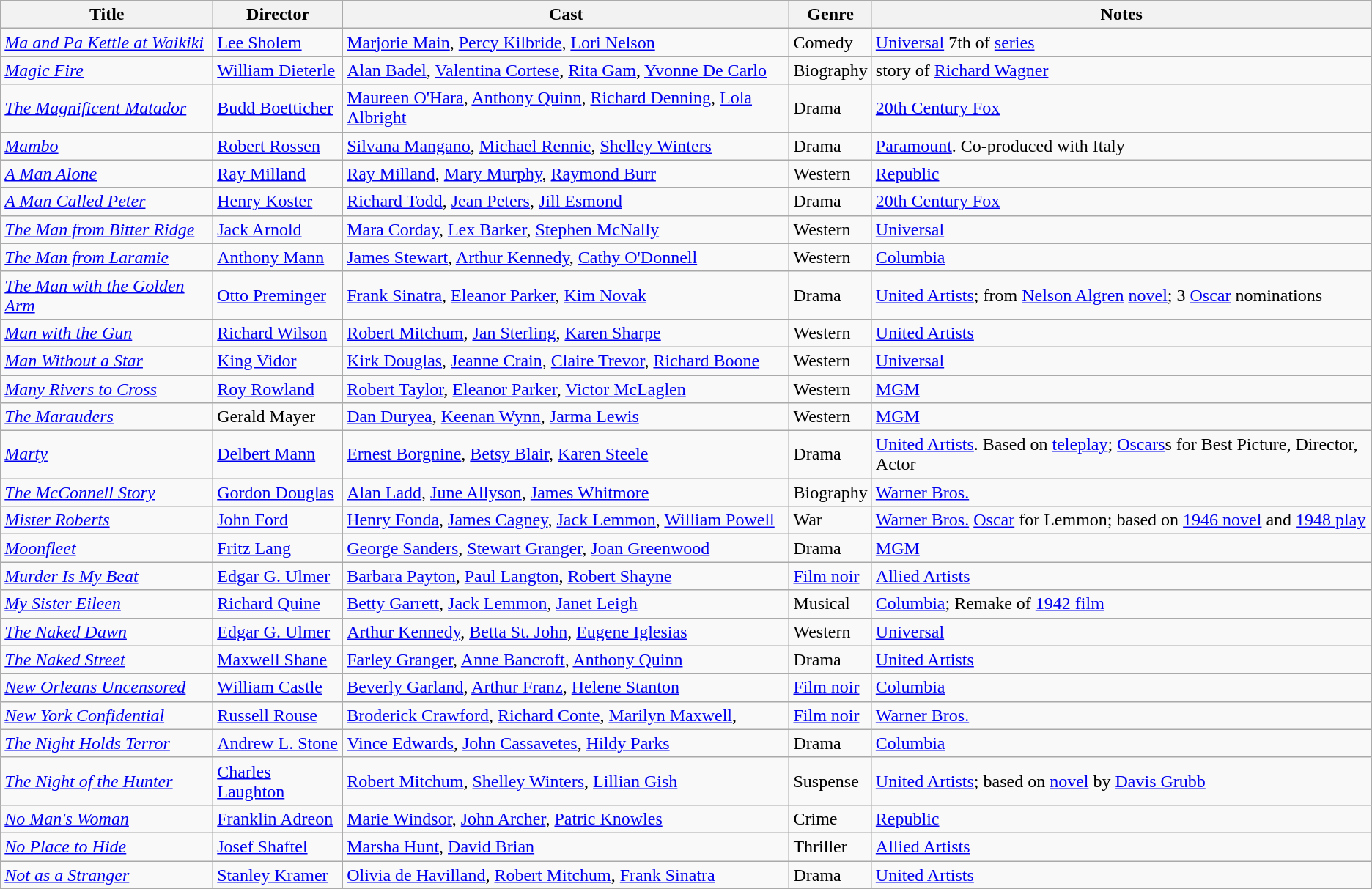<table class="wikitable sortable">
<tr>
<th>Title</th>
<th>Director</th>
<th>Cast</th>
<th>Genre</th>
<th>Notes</th>
</tr>
<tr>
<td><em><a href='#'>Ma and Pa Kettle at Waikiki</a></em></td>
<td><a href='#'>Lee Sholem</a></td>
<td><a href='#'>Marjorie Main</a>, <a href='#'>Percy Kilbride</a>, <a href='#'>Lori Nelson</a></td>
<td>Comedy</td>
<td><a href='#'>Universal</a> 7th of <a href='#'>series</a></td>
</tr>
<tr>
<td><em><a href='#'>Magic Fire</a></em></td>
<td><a href='#'>William Dieterle</a></td>
<td><a href='#'>Alan Badel</a>, <a href='#'>Valentina Cortese</a>, <a href='#'>Rita Gam</a>, <a href='#'>Yvonne De Carlo</a></td>
<td>Biography</td>
<td>story of <a href='#'>Richard Wagner</a></td>
</tr>
<tr>
<td><em><a href='#'>The Magnificent Matador</a></em></td>
<td><a href='#'>Budd Boetticher</a></td>
<td><a href='#'>Maureen O'Hara</a>, <a href='#'>Anthony Quinn</a>, <a href='#'>Richard Denning</a>, <a href='#'>Lola Albright</a></td>
<td>Drama</td>
<td><a href='#'>20th Century Fox</a></td>
</tr>
<tr>
<td><em><a href='#'>Mambo</a></em></td>
<td><a href='#'>Robert Rossen</a></td>
<td><a href='#'>Silvana Mangano</a>, <a href='#'>Michael Rennie</a>, <a href='#'>Shelley Winters</a></td>
<td>Drama</td>
<td><a href='#'>Paramount</a>. Co-produced with Italy</td>
</tr>
<tr>
<td><em><a href='#'>A Man Alone</a></em></td>
<td><a href='#'>Ray Milland</a></td>
<td><a href='#'>Ray Milland</a>, <a href='#'>Mary Murphy</a>, <a href='#'>Raymond Burr</a></td>
<td>Western</td>
<td><a href='#'>Republic</a></td>
</tr>
<tr>
<td><em><a href='#'>A Man Called Peter</a></em></td>
<td><a href='#'>Henry Koster</a></td>
<td><a href='#'>Richard Todd</a>, <a href='#'>Jean Peters</a>, <a href='#'>Jill Esmond</a></td>
<td>Drama</td>
<td><a href='#'>20th Century Fox</a></td>
</tr>
<tr>
<td><em><a href='#'>The Man from Bitter Ridge</a></em></td>
<td><a href='#'>Jack Arnold</a></td>
<td><a href='#'>Mara Corday</a>, <a href='#'>Lex Barker</a>, <a href='#'>Stephen McNally</a></td>
<td>Western</td>
<td><a href='#'>Universal</a></td>
</tr>
<tr>
<td><em><a href='#'>The Man from Laramie</a></em></td>
<td><a href='#'>Anthony Mann</a></td>
<td><a href='#'>James Stewart</a>, <a href='#'>Arthur Kennedy</a>, <a href='#'>Cathy O'Donnell</a></td>
<td>Western</td>
<td><a href='#'>Columbia</a></td>
</tr>
<tr>
<td><em><a href='#'>The Man with the Golden Arm</a></em></td>
<td><a href='#'>Otto Preminger</a></td>
<td><a href='#'>Frank Sinatra</a>, <a href='#'>Eleanor Parker</a>, <a href='#'>Kim Novak</a></td>
<td>Drama</td>
<td><a href='#'>United Artists</a>; from <a href='#'>Nelson Algren</a> <a href='#'>novel</a>; 3 <a href='#'>Oscar</a> nominations</td>
</tr>
<tr>
<td><em><a href='#'>Man with the Gun</a></em></td>
<td><a href='#'>Richard Wilson</a></td>
<td><a href='#'>Robert Mitchum</a>, <a href='#'>Jan Sterling</a>, <a href='#'>Karen Sharpe</a></td>
<td>Western</td>
<td><a href='#'>United Artists</a></td>
</tr>
<tr>
<td><em><a href='#'>Man Without a Star</a></em></td>
<td><a href='#'>King Vidor</a></td>
<td><a href='#'>Kirk Douglas</a>, <a href='#'>Jeanne Crain</a>, <a href='#'>Claire Trevor</a>, <a href='#'>Richard Boone</a></td>
<td>Western</td>
<td><a href='#'>Universal</a></td>
</tr>
<tr>
<td><em><a href='#'>Many Rivers to Cross</a></em></td>
<td><a href='#'>Roy Rowland</a></td>
<td><a href='#'>Robert Taylor</a>, <a href='#'>Eleanor Parker</a>, <a href='#'>Victor McLaglen</a></td>
<td>Western</td>
<td><a href='#'>MGM</a></td>
</tr>
<tr>
<td><em><a href='#'>The Marauders</a></em></td>
<td>Gerald Mayer</td>
<td><a href='#'>Dan Duryea</a>, <a href='#'>Keenan Wynn</a>, <a href='#'>Jarma Lewis</a></td>
<td>Western</td>
<td><a href='#'>MGM</a></td>
</tr>
<tr>
<td><em><a href='#'>Marty</a></em></td>
<td><a href='#'>Delbert Mann</a></td>
<td><a href='#'>Ernest Borgnine</a>, <a href='#'>Betsy Blair</a>, <a href='#'>Karen Steele</a></td>
<td>Drama</td>
<td><a href='#'>United Artists</a>. Based on <a href='#'>teleplay</a>; <a href='#'>Oscars</a>s for Best Picture, Director, Actor</td>
</tr>
<tr>
<td><em><a href='#'>The McConnell Story</a></em></td>
<td><a href='#'>Gordon Douglas</a></td>
<td><a href='#'>Alan Ladd</a>, <a href='#'>June Allyson</a>, <a href='#'>James Whitmore</a></td>
<td>Biography</td>
<td><a href='#'>Warner Bros.</a></td>
</tr>
<tr>
<td><em><a href='#'>Mister Roberts</a></em></td>
<td><a href='#'>John Ford</a></td>
<td><a href='#'>Henry Fonda</a>, <a href='#'>James Cagney</a>, <a href='#'>Jack Lemmon</a>, <a href='#'>William Powell</a></td>
<td>War</td>
<td><a href='#'>Warner Bros.</a> <a href='#'>Oscar</a> for Lemmon;  based on <a href='#'>1946 novel</a> and <a href='#'>1948 play</a></td>
</tr>
<tr>
<td><em><a href='#'>Moonfleet</a></em></td>
<td><a href='#'>Fritz Lang</a></td>
<td><a href='#'>George Sanders</a>, <a href='#'>Stewart Granger</a>, <a href='#'>Joan Greenwood</a></td>
<td>Drama</td>
<td><a href='#'>MGM</a></td>
</tr>
<tr>
<td><em><a href='#'>Murder Is My Beat</a></em></td>
<td><a href='#'>Edgar G. Ulmer</a></td>
<td><a href='#'>Barbara Payton</a>, <a href='#'>Paul Langton</a>, <a href='#'>Robert Shayne</a></td>
<td><a href='#'>Film noir</a></td>
<td><a href='#'>Allied Artists</a></td>
</tr>
<tr>
<td><em><a href='#'>My Sister Eileen</a></em></td>
<td><a href='#'>Richard Quine</a></td>
<td><a href='#'>Betty Garrett</a>, <a href='#'>Jack Lemmon</a>, <a href='#'>Janet Leigh</a></td>
<td>Musical</td>
<td><a href='#'>Columbia</a>; Remake of <a href='#'>1942 film</a></td>
</tr>
<tr>
<td><em><a href='#'>The Naked Dawn</a></em></td>
<td><a href='#'>Edgar G. Ulmer</a></td>
<td><a href='#'>Arthur Kennedy</a>, <a href='#'>Betta St. John</a>, <a href='#'>Eugene Iglesias</a></td>
<td>Western</td>
<td><a href='#'>Universal</a></td>
</tr>
<tr>
<td><em><a href='#'>The Naked Street</a></em></td>
<td><a href='#'>Maxwell Shane</a></td>
<td><a href='#'>Farley Granger</a>, <a href='#'>Anne Bancroft</a>, <a href='#'>Anthony Quinn</a></td>
<td>Drama</td>
<td><a href='#'>United Artists</a></td>
</tr>
<tr>
<td><em><a href='#'>New Orleans Uncensored</a></em></td>
<td><a href='#'>William Castle</a></td>
<td><a href='#'>Beverly Garland</a>, <a href='#'>Arthur Franz</a>, <a href='#'>Helene Stanton</a></td>
<td><a href='#'>Film noir</a></td>
<td><a href='#'>Columbia</a></td>
</tr>
<tr>
<td><em><a href='#'>New York Confidential</a></em></td>
<td><a href='#'>Russell Rouse</a></td>
<td><a href='#'>Broderick Crawford</a>, <a href='#'>Richard Conte</a>, <a href='#'>Marilyn Maxwell</a>,</td>
<td><a href='#'>Film noir</a></td>
<td><a href='#'>Warner Bros.</a></td>
</tr>
<tr>
<td><em><a href='#'>The Night Holds Terror</a></em></td>
<td><a href='#'>Andrew L. Stone</a></td>
<td><a href='#'>Vince Edwards</a>, <a href='#'>John Cassavetes</a>, <a href='#'>Hildy Parks</a></td>
<td>Drama</td>
<td><a href='#'>Columbia</a></td>
</tr>
<tr>
<td><em><a href='#'>The Night of the Hunter</a></em></td>
<td><a href='#'>Charles Laughton</a></td>
<td><a href='#'>Robert Mitchum</a>, <a href='#'>Shelley Winters</a>, <a href='#'>Lillian Gish</a></td>
<td>Suspense</td>
<td><a href='#'>United Artists</a>; based on <a href='#'>novel</a> by <a href='#'>Davis Grubb</a></td>
</tr>
<tr>
<td><em><a href='#'>No Man's Woman</a></em></td>
<td><a href='#'>Franklin Adreon</a></td>
<td><a href='#'>Marie Windsor</a>, <a href='#'>John Archer</a>, <a href='#'>Patric Knowles</a></td>
<td>Crime</td>
<td><a href='#'>Republic</a></td>
</tr>
<tr>
<td><em><a href='#'>No Place to Hide</a></em></td>
<td><a href='#'>Josef Shaftel</a></td>
<td><a href='#'>Marsha Hunt</a>, <a href='#'>David Brian</a></td>
<td>Thriller</td>
<td><a href='#'>Allied Artists</a></td>
</tr>
<tr>
<td><em><a href='#'>Not as a Stranger</a></em></td>
<td><a href='#'>Stanley Kramer</a></td>
<td><a href='#'>Olivia de Havilland</a>, <a href='#'>Robert Mitchum</a>, <a href='#'>Frank Sinatra</a></td>
<td>Drama</td>
<td><a href='#'>United Artists</a></td>
</tr>
<tr>
</tr>
</table>
